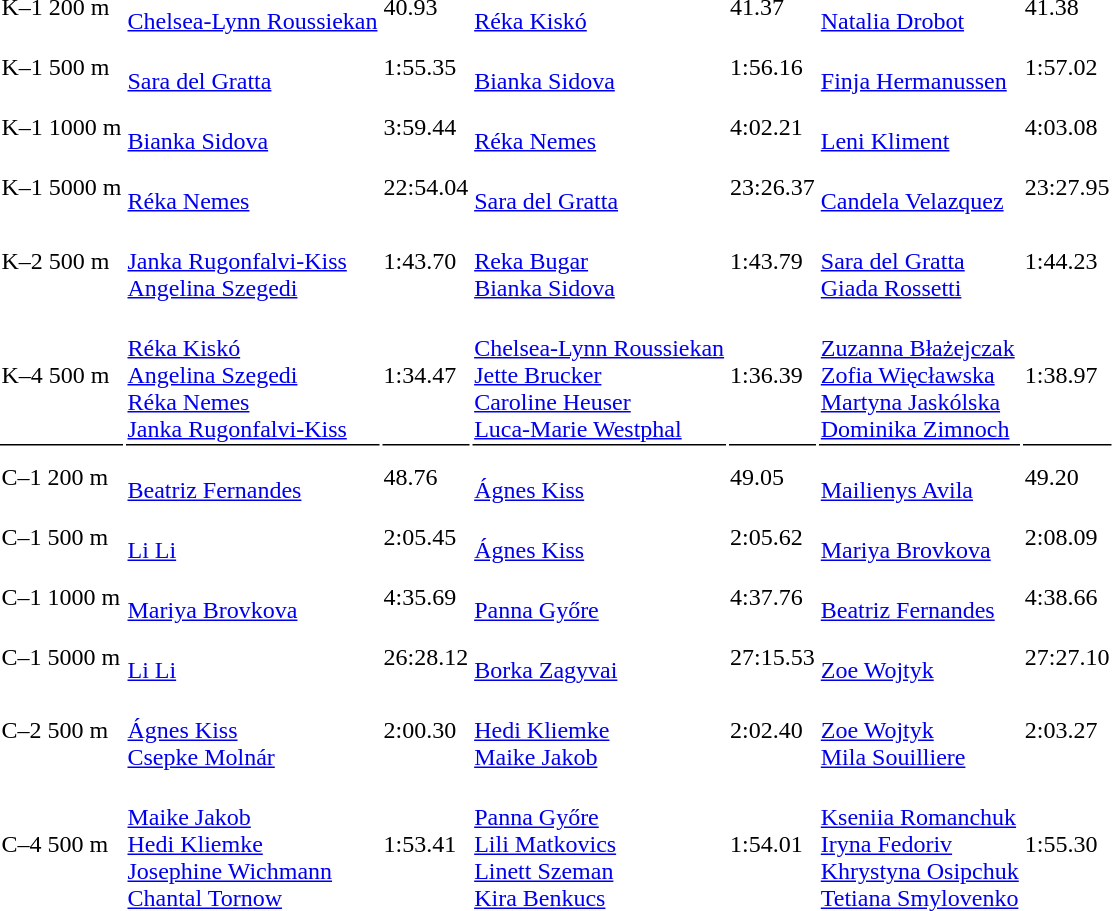<table>
<tr>
<td>K–1 200 m</td>
<td><br><a href='#'>Chelsea-Lynn Roussiekan</a></td>
<td>40.93</td>
<td><br><a href='#'>Réka Kiskó</a></td>
<td>41.37</td>
<td><br><a href='#'>Natalia Drobot</a></td>
<td>41.38</td>
</tr>
<tr>
<td>K–1 500 m</td>
<td><br><a href='#'>Sara del Gratta</a></td>
<td>1:55.35</td>
<td><br><a href='#'>Bianka Sidova</a></td>
<td>1:56.16</td>
<td><br><a href='#'>Finja Hermanussen</a></td>
<td>1:57.02</td>
</tr>
<tr>
<td>K–1 1000 m</td>
<td><br><a href='#'>Bianka Sidova</a></td>
<td>3:59.44</td>
<td><br><a href='#'>Réka Nemes</a></td>
<td>4:02.21</td>
<td><br><a href='#'>Leni Kliment</a></td>
<td>4:03.08</td>
</tr>
<tr>
<td>K–1 5000 m</td>
<td><br><a href='#'>Réka Nemes</a></td>
<td>22:54.04</td>
<td><br><a href='#'>Sara del Gratta</a></td>
<td>23:26.37</td>
<td><br><a href='#'>Candela Velazquez</a></td>
<td>23:27.95</td>
</tr>
<tr>
<td>K–2 500 m</td>
<td><br><a href='#'>Janka Rugonfalvi-Kiss</a><br><a href='#'>Angelina Szegedi</a></td>
<td>1:43.70</td>
<td><br><a href='#'>Reka Bugar</a><br><a href='#'>Bianka Sidova</a></td>
<td>1:43.79</td>
<td><br><a href='#'>Sara del Gratta</a><br><a href='#'>Giada Rossetti</a></td>
<td>1:44.23</td>
</tr>
<tr>
<td style="border-bottom:1px solid black">K–4 500 m</td>
<td style="border-bottom:1px solid black"><br><a href='#'>Réka Kiskó</a><br><a href='#'>Angelina Szegedi</a><br><a href='#'>Réka Nemes</a><br><a href='#'>Janka Rugonfalvi-Kiss</a></td>
<td style="border-bottom:1px solid black">1:34.47</td>
<td style="border-bottom:1px solid black"><br><a href='#'>Chelsea-Lynn Roussiekan</a><br><a href='#'>Jette Brucker</a><br><a href='#'>Caroline Heuser</a><br><a href='#'>Luca-Marie Westphal</a></td>
<td style="border-bottom:1px solid black">1:36.39</td>
<td style="border-bottom:1px solid black"><br><a href='#'>Zuzanna Błażejczak</a><br><a href='#'>Zofia Więcławska</a><br><a href='#'>Martyna Jaskólska</a><br><a href='#'>Dominika Zimnoch</a></td>
<td style="border-bottom:1px solid black">1:38.97</td>
</tr>
<tr>
<td>C–1 200 m</td>
<td><br><a href='#'>Beatriz Fernandes</a></td>
<td>48.76</td>
<td><br><a href='#'>Ágnes Kiss</a></td>
<td>49.05</td>
<td><br><a href='#'>Mailienys Avila</a></td>
<td>49.20</td>
</tr>
<tr>
<td>C–1 500 m</td>
<td><br><a href='#'>Li Li</a></td>
<td>2:05.45</td>
<td><br><a href='#'>Ágnes Kiss</a></td>
<td>2:05.62</td>
<td><br><a href='#'>Mariya Brovkova</a></td>
<td>2:08.09</td>
</tr>
<tr>
<td>C–1 1000 m</td>
<td><br><a href='#'>Mariya Brovkova</a></td>
<td>4:35.69</td>
<td><br><a href='#'>Panna Győre</a></td>
<td>4:37.76</td>
<td><br><a href='#'>Beatriz Fernandes</a></td>
<td>4:38.66</td>
</tr>
<tr>
<td>C–1 5000 m</td>
<td><br><a href='#'>Li Li</a></td>
<td>26:28.12</td>
<td><br><a href='#'>Borka Zagyvai</a></td>
<td>27:15.53</td>
<td><br><a href='#'>Zoe Wojtyk</a></td>
<td>27:27.10</td>
</tr>
<tr>
<td>C–2 500 m</td>
<td><br><a href='#'>Ágnes Kiss</a><br><a href='#'>Csepke Molnár</a></td>
<td>2:00.30</td>
<td><br><a href='#'>Hedi Kliemke</a><br><a href='#'>Maike Jakob</a></td>
<td>2:02.40</td>
<td><br><a href='#'>Zoe Wojtyk</a><br><a href='#'>Mila Souilliere</a></td>
<td>2:03.27</td>
</tr>
<tr>
<td>C–4 500 m</td>
<td><br><a href='#'>Maike Jakob</a><br><a href='#'>Hedi Kliemke</a><br><a href='#'>Josephine Wichmann</a><br><a href='#'>Chantal Tornow</a></td>
<td>1:53.41</td>
<td><br><a href='#'>Panna Győre</a><br><a href='#'>Lili Matkovics</a><br><a href='#'>Linett Szeman</a><br><a href='#'>Kira Benkucs</a></td>
<td>1:54.01</td>
<td><br><a href='#'>Kseniia Romanchuk</a><br><a href='#'>Iryna Fedoriv</a><br><a href='#'>Khrystyna Osipchuk</a><br><a href='#'>Tetiana Smylovenko</a></td>
<td>1:55.30</td>
</tr>
</table>
